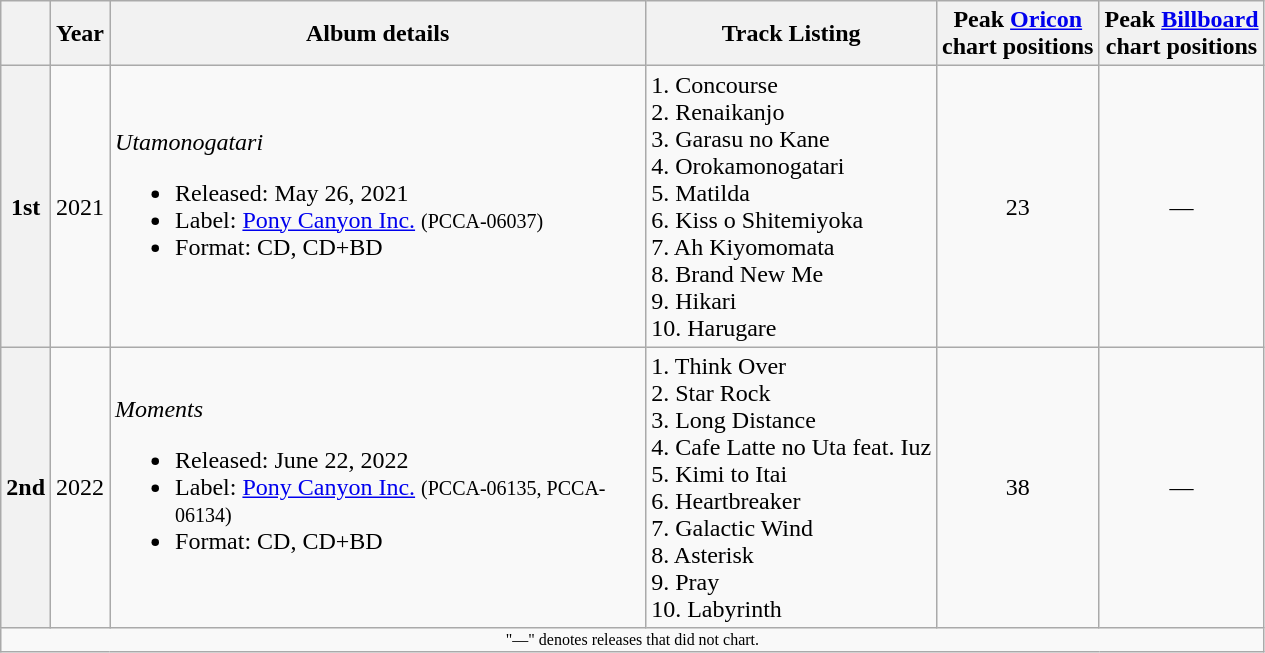<table class="wikitable" border="1">
<tr>
<th rowspan="1"></th>
<th rowspan="1">Year</th>
<th rowspan="1" width="350">Album details</th>
<th>Track Listing</th>
<th colspan="1">Peak <a href='#'>Oricon</a><br> chart positions</th>
<th colspan="1">Peak <a href='#'>Billboard</a><br> chart positions</th>
</tr>
<tr>
<th>1st</th>
<td rowspan="1">2021</td>
<td align="left"><em>Utamonogatari</em><br><ul><li>Released: May 26, 2021</li><li>Label: <a href='#'>Pony Canyon Inc.</a> <small>(PCCA-06037)</small></li><li>Format: CD, CD+BD</li></ul></td>
<td>1. Concourse<br>2. Renaikanjo<br>3. Garasu no Kane<br>4. Orokamonogatari<br>5. Matilda<br>6. Kiss o Shitemiyoka<br>7. Ah Kiyomomata<br>8. Brand New Me<br>9. Hikari<br>10. Harugare</td>
<td align="center">23</td>
<td align="center">—</td>
</tr>
<tr>
<th>2nd</th>
<td rowspan="1">2022</td>
<td align="left"><em>Moments</em><br><ul><li>Released: June 22, 2022</li><li>Label: <a href='#'>Pony Canyon Inc.</a> <small>(PCCA-06135, PCCA-06134)</small></li><li>Format: CD, CD+BD</li></ul></td>
<td>1. Think Over<br>2. Star Rock<br>3. Long Distance<br>4. Cafe Latte no Uta feat. Iuz<br>5. Kimi to Itai<br>6. Heartbreaker<br>7. Galactic Wind<br>8. Asterisk<br>9. Pray<br>10. Labyrinth</td>
<td align="center">38</td>
<td align="center">—</td>
</tr>
<tr>
<td align="center" colspan="13" style="font-size: 8pt">"—" denotes releases that did not chart.</td>
</tr>
</table>
